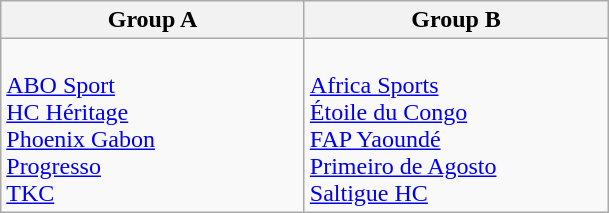<table class="wikitable">
<tr>
<th width=195px>Group A</th>
<th width=195px>Group B</th>
</tr>
<tr>
<td valign=top><br> <a href='#'>ABO Sport</a><br>
 <a href='#'>HC Héritage</a><br>
 <a href='#'>Phoenix Gabon</a><br>
 <a href='#'>Progresso</a><br>
 <a href='#'>TKC</a></td>
<td valign=top><br> <a href='#'>Africa Sports</a><br>
 <a href='#'>Étoile du Congo</a><br>
 <a href='#'>FAP Yaoundé</a><br>
 <a href='#'>Primeiro de Agosto</a><br>
 <a href='#'>Saltigue HC</a></td>
</tr>
</table>
